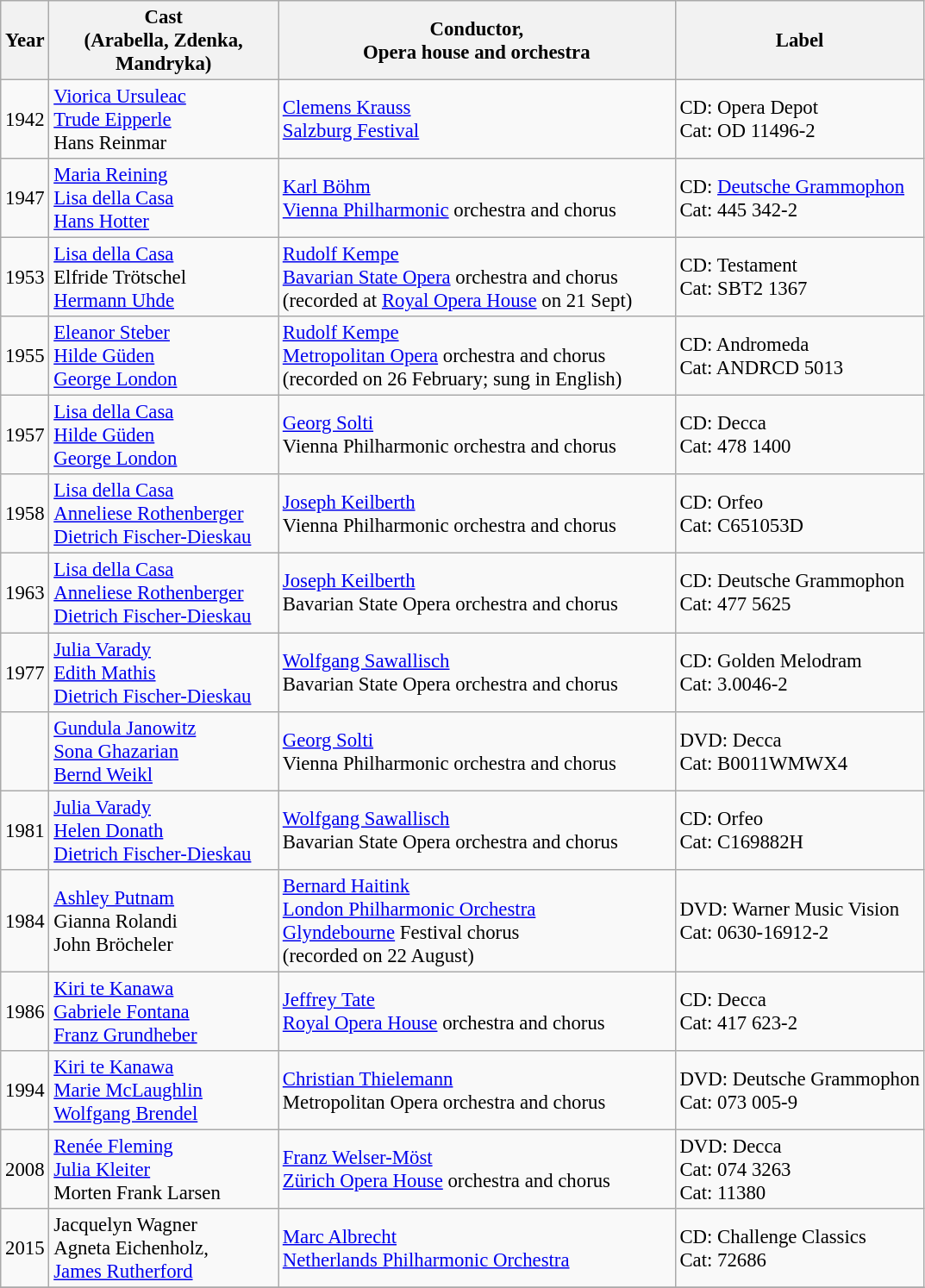<table class="wikitable" style="font-size:95%;">
<tr>
<th>Year</th>
<th Width="170">Cast<br>(Arabella, Zdenka,<br>Mandryka)</th>
<th Width="300">Conductor,<br>Opera house and orchestra</th>
<th>Label</th>
</tr>
<tr>
<td>1942</td>
<td><a href='#'>Viorica Ursuleac</a><br><a href='#'>Trude Eipperle</a><br>Hans Reinmar</td>
<td><a href='#'>Clemens Krauss</a><br><a href='#'>Salzburg Festival</a></td>
<td>CD: Opera Depot<br>Cat: OD 11496-2</td>
</tr>
<tr>
<td>1947</td>
<td><a href='#'>Maria Reining</a><br><a href='#'>Lisa della Casa</a><br><a href='#'>Hans Hotter</a></td>
<td><a href='#'>Karl Böhm</a><br><a href='#'>Vienna Philharmonic</a> orchestra and chorus</td>
<td>CD: <a href='#'>Deutsche Grammophon</a><br>Cat: 445 342-2</td>
</tr>
<tr>
<td>1953</td>
<td><a href='#'>Lisa della Casa</a><br>Elfride Trötschel<br><a href='#'>Hermann Uhde</a></td>
<td><a href='#'>Rudolf Kempe</a><br><a href='#'>Bavarian State Opera</a> orchestra and chorus<br>(recorded at <a href='#'>Royal Opera House</a> on 21 Sept)</td>
<td>CD: Testament<br>Cat: SBT2 1367</td>
</tr>
<tr>
<td>1955</td>
<td><a href='#'>Eleanor Steber</a><br><a href='#'>Hilde Güden</a><br><a href='#'>George London</a></td>
<td><a href='#'>Rudolf Kempe</a><br><a href='#'>Metropolitan Opera</a> orchestra and chorus<br>(recorded on 26 February; sung in English)</td>
<td>CD: Andromeda<br>Cat: ANDRCD 5013</td>
</tr>
<tr>
<td>1957</td>
<td><a href='#'>Lisa della Casa</a><br><a href='#'>Hilde Güden</a><br><a href='#'>George London</a></td>
<td><a href='#'>Georg Solti</a><br>Vienna Philharmonic orchestra and chorus</td>
<td>CD: Decca<br>Cat: 478 1400</td>
</tr>
<tr>
<td>1958</td>
<td><a href='#'>Lisa della Casa</a><br><a href='#'>Anneliese Rothenberger</a><br><a href='#'>Dietrich Fischer-Dieskau</a></td>
<td><a href='#'>Joseph Keilberth</a><br>Vienna Philharmonic orchestra and chorus</td>
<td>CD: Orfeo<br>Cat: C651053D</td>
</tr>
<tr>
<td>1963</td>
<td><a href='#'>Lisa della Casa</a><br><a href='#'>Anneliese Rothenberger</a><br><a href='#'>Dietrich Fischer-Dieskau</a></td>
<td><a href='#'>Joseph Keilberth</a><br>Bavarian State Opera orchestra and chorus</td>
<td>CD: Deutsche Grammophon<br>Cat: 477 5625</td>
</tr>
<tr>
<td>1977</td>
<td><a href='#'>Julia Varady</a><br><a href='#'>Edith Mathis</a><br><a href='#'>Dietrich Fischer-Dieskau</a></td>
<td><a href='#'>Wolfgang Sawallisch</a><br>Bavarian State Opera orchestra and chorus</td>
<td>CD: Golden Melodram<br>Cat: 3.0046-2</td>
</tr>
<tr>
<td></td>
<td><a href='#'>Gundula Janowitz</a><br><a href='#'>Sona Ghazarian</a><br><a href='#'>Bernd Weikl</a></td>
<td><a href='#'>Georg Solti</a><br>Vienna Philharmonic orchestra and chorus</td>
<td>DVD: Decca<br>Cat: B0011WMWX4</td>
</tr>
<tr>
<td>1981</td>
<td><a href='#'>Julia Varady</a><br><a href='#'>Helen Donath</a><br><a href='#'>Dietrich Fischer-Dieskau</a></td>
<td><a href='#'>Wolfgang Sawallisch</a><br>Bavarian State Opera orchestra and chorus</td>
<td>CD: Orfeo<br>Cat: C169882H</td>
</tr>
<tr>
<td>1984</td>
<td><a href='#'>Ashley Putnam</a><br>Gianna Rolandi<br>John Bröcheler</td>
<td><a href='#'>Bernard Haitink</a><br><a href='#'>London Philharmonic Orchestra</a><br><a href='#'>Glyndebourne</a> Festival chorus<br>(recorded on 22 August)</td>
<td>DVD: Warner Music Vision<br>Cat: 0630-16912-2</td>
</tr>
<tr>
<td>1986</td>
<td><a href='#'>Kiri te Kanawa</a><br><a href='#'>Gabriele Fontana</a><br><a href='#'>Franz Grundheber</a></td>
<td><a href='#'>Jeffrey Tate</a><br><a href='#'>Royal Opera House</a> orchestra and chorus</td>
<td>CD: Decca<br>Cat: 417 623-2</td>
</tr>
<tr>
<td>1994</td>
<td><a href='#'>Kiri te Kanawa</a><br><a href='#'>Marie McLaughlin</a><br><a href='#'>Wolfgang Brendel</a></td>
<td><a href='#'>Christian Thielemann</a><br>Metropolitan Opera orchestra and chorus</td>
<td>DVD: Deutsche Grammophon<br>Cat: 073 005-9</td>
</tr>
<tr>
<td>2008</td>
<td><a href='#'>Renée Fleming</a><br><a href='#'>Julia Kleiter</a><br>Morten Frank Larsen</td>
<td><a href='#'>Franz Welser-Möst</a><br><a href='#'>Zürich Opera House</a> orchestra and chorus</td>
<td>DVD: Decca<br>Cat: 074 3263<br>Cat: 11380</td>
</tr>
<tr>
<td>2015</td>
<td>Jacquelyn Wagner<br>Agneta Eichenholz,<br><a href='#'>James Rutherford</a></td>
<td><a href='#'>Marc Albrecht</a><br><a href='#'>Netherlands Philharmonic Orchestra</a></td>
<td>CD: Challenge Classics<br>Cat: 72686</td>
</tr>
<tr>
</tr>
</table>
